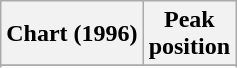<table class="wikitable sortable plainrowheaders" style="text-align:center">
<tr>
<th scope="col">Chart (1996)</th>
<th scope="col">Peak<br> position</th>
</tr>
<tr>
</tr>
<tr>
</tr>
</table>
